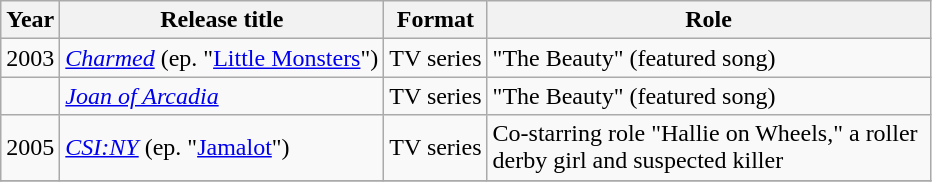<table class="wikitable" style="text-align:left;font-size:100%;">
<tr>
<th>Year</th>
<th>Release title</th>
<th>Format</th>
<th style="width:18em;">Role</th>
</tr>
<tr>
<td>2003</td>
<td><em><a href='#'>Charmed</a></em> (ep. "<a href='#'>Little Monsters</a>")</td>
<td>TV series</td>
<td>"The Beauty" (featured song)</td>
</tr>
<tr>
<td></td>
<td><em><a href='#'>Joan of Arcadia</a></em></td>
<td>TV series</td>
<td>"The Beauty" (featured song)</td>
</tr>
<tr>
<td>2005</td>
<td><em><a href='#'>CSI:NY</a></em> (ep. "<a href='#'>Jamalot</a>")</td>
<td>TV series</td>
<td>Co-starring role "Hallie on Wheels," a roller derby girl and suspected killer</td>
</tr>
<tr>
</tr>
</table>
